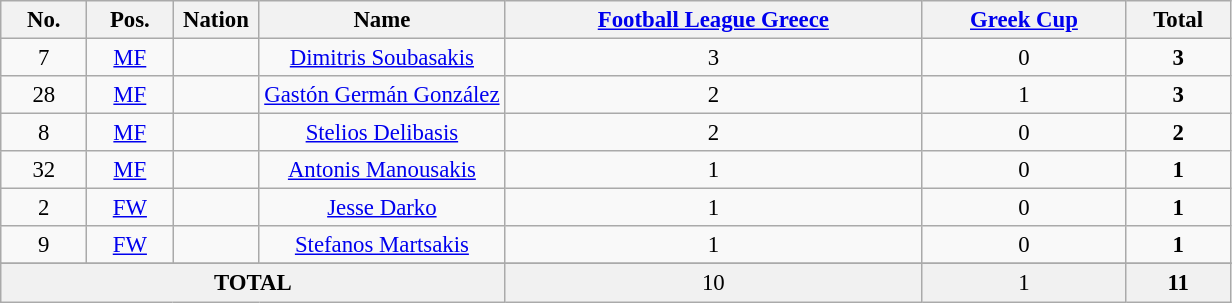<table class="wikitable sortable" style="font-size: 95%; text-align: center;">
<tr>
<th width="7%">No.</th>
<th width="7%">Pos.</th>
<th width="7%">Nation</th>
<th width="20%">Name</th>
<th><a href='#'>Football League Greece</a></th>
<th><a href='#'>Greek Cup</a></th>
<th>Total</th>
</tr>
<tr>
<td>7</td>
<td><a href='#'>MF</a></td>
<td></td>
<td><a href='#'>Dimitris Soubasakis</a></td>
<td>3 </td>
<td>0 </td>
<td><strong>3</strong> </td>
</tr>
<tr>
<td>28</td>
<td><a href='#'>MF</a></td>
<td></td>
<td><a href='#'>Gastón Germán González</a></td>
<td>2 </td>
<td>1 </td>
<td><strong>3</strong> </td>
</tr>
<tr>
<td>8</td>
<td><a href='#'>MF</a></td>
<td></td>
<td><a href='#'>Stelios Delibasis</a></td>
<td>2 </td>
<td>0 </td>
<td><strong>2</strong> </td>
</tr>
<tr>
<td>32</td>
<td><a href='#'>MF</a></td>
<td></td>
<td><a href='#'>Antonis Manousakis</a></td>
<td>1 </td>
<td>0 </td>
<td><strong>1</strong> </td>
</tr>
<tr>
<td>2</td>
<td><a href='#'>FW</a></td>
<td></td>
<td><a href='#'>Jesse Darko</a></td>
<td>1 </td>
<td>0 </td>
<td><strong>1</strong> </td>
</tr>
<tr>
<td>9</td>
<td><a href='#'>FW</a></td>
<td></td>
<td><a href='#'>Stefanos Martsakis</a></td>
<td>1 </td>
<td>0 </td>
<td><strong>1</strong> </td>
</tr>
<tr>
</tr>
<tr bgcolor="F1F1F1" >
<td colspan=4><strong>TOTAL</strong></td>
<td>10 </td>
<td>1 </td>
<td><strong>11</strong> </td>
</tr>
</table>
